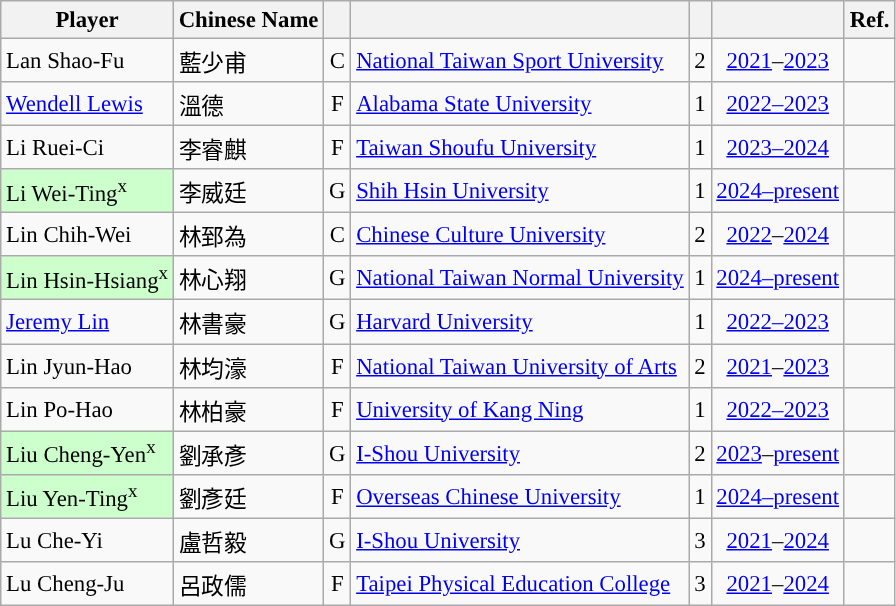<table class="wikitable sortable" style="font-size:95%; text-align:left;">
<tr>
<th>Player</th>
<th>Chinese Name</th>
<th></th>
<th></th>
<th></th>
<th></th>
<th>Ref.</th>
</tr>
<tr>
<td>Lan Shao-Fu</td>
<td>藍少甫</td>
<td align="center">C</td>
<td><a href='#'>National Taiwan Sport University</a></td>
<td align="center">2</td>
<td align="center"><a href='#'>2021</a>–<a href='#'>2023</a></td>
<td></td>
</tr>
<tr>
<td><a href='#'>Wendell Lewis</a></td>
<td>溫德</td>
<td align="center">F</td>
<td><a href='#'>Alabama State University</a></td>
<td align="center">1</td>
<td align="center"><a href='#'>2022–2023</a></td>
<td></td>
</tr>
<tr>
<td>Li Ruei-Ci</td>
<td>李睿麒</td>
<td align="center">F</td>
<td><a href='#'>Taiwan Shoufu University</a></td>
<td align="center">1</td>
<td align="center"><a href='#'>2023–2024</a></td>
<td></td>
</tr>
<tr>
<td bgcolor="#CCFFCC">Li Wei-Ting<sup>x</sup></td>
<td>李威廷</td>
<td align="center">G</td>
<td><a href='#'>Shih Hsin University</a></td>
<td align="center">1</td>
<td align="center"><a href='#'>2024–present</a></td>
<td></td>
</tr>
<tr>
<td>Lin Chih-Wei</td>
<td>林郅為</td>
<td align="center">C</td>
<td><a href='#'>Chinese Culture University</a></td>
<td align="center">2</td>
<td align="center"><a href='#'>2022</a>–<a href='#'>2024</a></td>
<td></td>
</tr>
<tr>
<td bgcolor="#CCFFCC">Lin Hsin-Hsiang<sup>x</sup></td>
<td>林心翔</td>
<td align="center">G</td>
<td><a href='#'>National Taiwan Normal University</a></td>
<td align="center">1</td>
<td align="center"><a href='#'>2024–present</a></td>
<td></td>
</tr>
<tr>
<td><a href='#'>Jeremy Lin</a></td>
<td>林書豪</td>
<td align="center">G</td>
<td><a href='#'>Harvard University</a></td>
<td align="center">1</td>
<td align="center"><a href='#'>2022–2023</a></td>
<td></td>
</tr>
<tr>
<td>Lin Jyun-Hao</td>
<td>林均濠</td>
<td align="center">F</td>
<td><a href='#'>National Taiwan University of Arts</a></td>
<td align="center">2</td>
<td align="center"><a href='#'>2021</a>–<a href='#'>2023</a></td>
<td></td>
</tr>
<tr>
<td>Lin Po-Hao</td>
<td>林柏豪</td>
<td align="center">F</td>
<td><a href='#'>University of Kang Ning</a></td>
<td align="center">1</td>
<td align="center"><a href='#'>2022–2023</a></td>
<td></td>
</tr>
<tr>
<td bgcolor="#CCFFCC">Liu Cheng-Yen<sup>x</sup></td>
<td>劉承彥</td>
<td align="center">G</td>
<td><a href='#'>I-Shou University</a></td>
<td align="center">2</td>
<td align="center"><a href='#'>2023</a>–<a href='#'>present</a></td>
<td></td>
</tr>
<tr>
<td bgcolor="#CCFFCC">Liu Yen-Ting<sup>x</sup></td>
<td>劉彥廷</td>
<td align="center">F</td>
<td><a href='#'>Overseas Chinese University</a></td>
<td align="center">1</td>
<td align="center"><a href='#'>2024–present</a></td>
<td></td>
</tr>
<tr>
<td>Lu Che-Yi</td>
<td>盧哲毅</td>
<td align="center">G</td>
<td><a href='#'>I-Shou University</a></td>
<td align="center">3</td>
<td align="center"><a href='#'>2021</a>–<a href='#'>2024</a></td>
<td></td>
</tr>
<tr>
<td>Lu Cheng-Ju</td>
<td>呂政儒</td>
<td align="center">F</td>
<td><a href='#'>Taipei Physical Education College</a></td>
<td align="center">3</td>
<td align="center"><a href='#'>2021</a>–<a href='#'>2024</a></td>
<td></td>
</tr>
</table>
